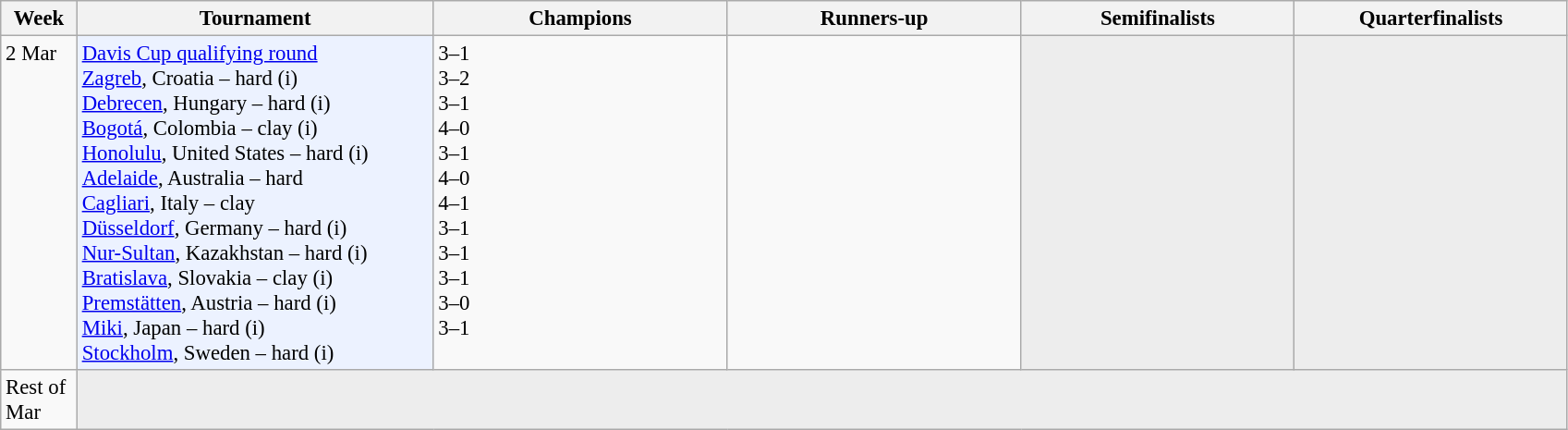<table class=wikitable style=font-size:95%>
<tr>
<th style="width:48px;">Week</th>
<th style="width:250px;">Tournament</th>
<th style="width:205px;">Champions</th>
<th style="width:205px;">Runners-up</th>
<th style="width:190px;">Semifinalists</th>
<th style="width:190px;">Quarterfinalists</th>
</tr>
<tr valign=top>
<td>2 Mar</td>
<td style="background:#ECF2FF;"><a href='#'>Davis Cup qualifying round</a><br> <a href='#'>Zagreb</a>, Croatia – hard (i)<br> <a href='#'>Debrecen</a>, Hungary – hard (i)<br> <a href='#'>Bogotá</a>, Colombia – clay (i)<br> <a href='#'>Honolulu</a>, United States – hard (i) <br> <a href='#'>Adelaide</a>, Australia – hard <br> <a href='#'>Cagliari</a>, Italy – clay <br> <a href='#'>Düsseldorf</a>, Germany – hard (i)<br> <a href='#'>Nur-Sultan</a>, Kazakhstan – hard (i)<br> <a href='#'>Bratislava</a>, Slovakia – clay (i)<br> <a href='#'>Premstätten</a>, Austria – hard (i)<br> <a href='#'>Miki</a>, Japan – hard (i)<br> <a href='#'>Stockholm</a>, Sweden – hard (i)<br></td>
<td>  3–1<br> 3–2<br> 3–1<br> 4–0<br> 3–1<br> 4–0<br> 4–1<br> 3–1<br> 3–1<br> 3–1<br>  3–0<br>  3–1<br></td>
<td> <br><br><br><br><br><br><br><br><br><br><br></td>
<td bgcolor="#ededed"></td>
<td bgcolor="#ededed"></td>
</tr>
<tr valign=top>
<td>Rest of Mar</td>
<td colspan=5 align=center bgcolor="ededed"><em></em></td>
</tr>
</table>
